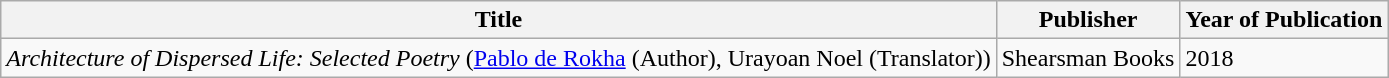<table class="wikitable">
<tr>
<th>Title</th>
<th>Publisher</th>
<th>Year of Publication</th>
</tr>
<tr>
<td><em>Architecture of Dispersed Life: Selected Poetry</em>  (<a href='#'>Pablo de Rokha</a> (Author), Urayoan Noel (Translator))</td>
<td>Shearsman Books</td>
<td>2018</td>
</tr>
</table>
